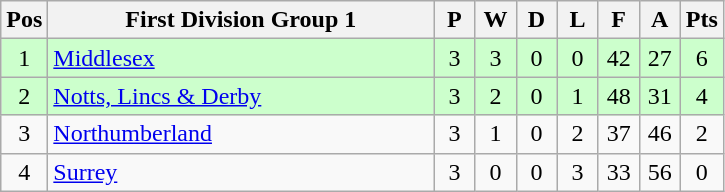<table class="wikitable" style="font-size: 100%">
<tr>
<th width=20>Pos</th>
<th width=250>First Division Group 1</th>
<th width=20>P</th>
<th width=20>W</th>
<th width=20>D</th>
<th width=20>L</th>
<th width=20>F</th>
<th width=20>A</th>
<th width=20>Pts</th>
</tr>
<tr align=center style="background: #CCFFCC;">
<td>1</td>
<td align="left"><a href='#'>Middlesex</a></td>
<td>3</td>
<td>3</td>
<td>0</td>
<td>0</td>
<td>42</td>
<td>27</td>
<td>6</td>
</tr>
<tr align=center style="background: #CCFFCC;">
<td>2</td>
<td align="left"><a href='#'>Notts, Lincs & Derby</a></td>
<td>3</td>
<td>2</td>
<td>0</td>
<td>1</td>
<td>48</td>
<td>31</td>
<td>4</td>
</tr>
<tr align=center>
<td>3</td>
<td align="left"><a href='#'>Northumberland</a></td>
<td>3</td>
<td>1</td>
<td>0</td>
<td>2</td>
<td>37</td>
<td>46</td>
<td>2</td>
</tr>
<tr align=center>
<td>4</td>
<td align="left"><a href='#'>Surrey</a></td>
<td>3</td>
<td>0</td>
<td>0</td>
<td>3</td>
<td>33</td>
<td>56</td>
<td>0</td>
</tr>
</table>
